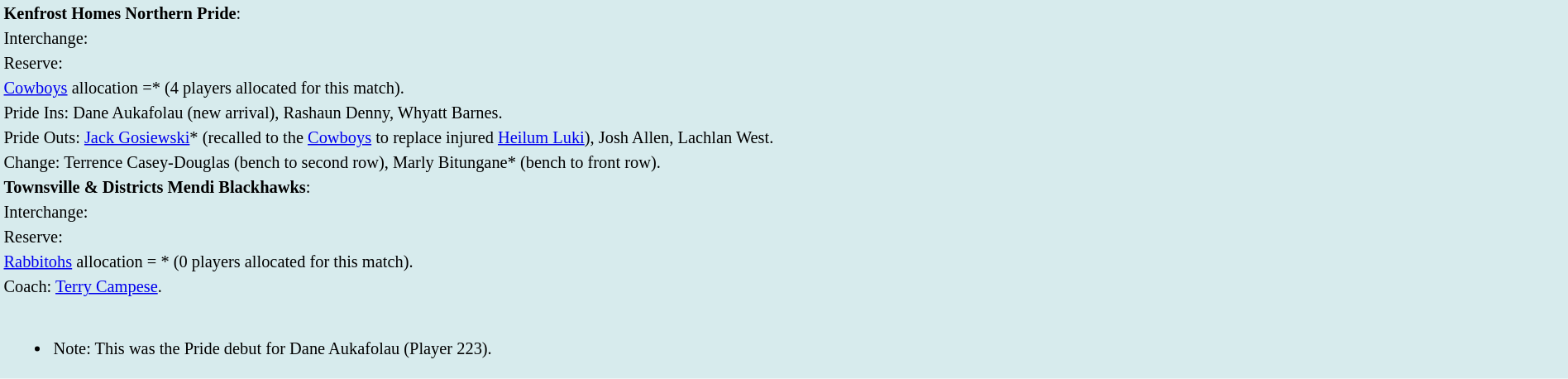<table style="background:#d7ebed; font-size:85%; width:100%;">
<tr>
<td><strong>Kenfrost Homes Northern Pride</strong>:             </td>
</tr>
<tr>
<td>Interchange:    </td>
</tr>
<tr>
<td>Reserve: </td>
</tr>
<tr>
<td><a href='#'>Cowboys</a> allocation =* (4 players allocated for this match).</td>
</tr>
<tr>
<td>Pride Ins: Dane Aukafolau (new arrival), Rashaun Denny, Whyatt Barnes.</td>
</tr>
<tr>
<td>Pride Outs: <a href='#'>Jack Gosiewski</a>* (recalled to the <a href='#'>Cowboys</a> to replace injured <a href='#'>Heilum Luki</a>), Josh Allen, Lachlan West.</td>
</tr>
<tr>
<td>Change: Terrence Casey-Douglas (bench to second row), Marly Bitungane* (bench to front row).</td>
</tr>
<tr>
<td><strong>Townsville & Districts Mendi Blackhawks</strong>:             </td>
</tr>
<tr>
<td>Interchange:    </td>
</tr>
<tr>
<td>Reserve: </td>
</tr>
<tr>
<td><a href='#'>Rabbitohs</a> allocation = * (0 players allocated for this match).</td>
</tr>
<tr>
<td>Coach: <a href='#'>Terry Campese</a>.</td>
</tr>
<tr>
<td><br><ul><li>Note: This was the Pride debut for Dane Aukafolau (Player 223).</li></ul></td>
</tr>
</table>
